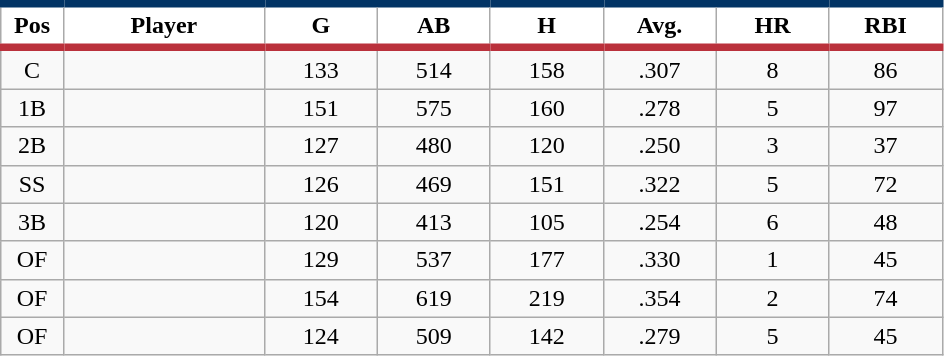<table class="wikitable sortable">
<tr>
<th style="background:#FFFFFF; border-top:#023465 5px solid; border-bottom:#ba313c 5px solid;" width="5%">Pos</th>
<th style="background:#FFFFFF; border-top:#023465 5px solid; border-bottom:#ba313c 5px solid;" width="16%">Player</th>
<th style="background:#FFFFFF; border-top:#023465 5px solid; border-bottom:#ba313c 5px solid;" width="9%">G</th>
<th style="background:#FFFFFF; border-top:#023465 5px solid; border-bottom:#ba313c 5px solid;" width="9%">AB</th>
<th style="background:#FFFFFF; border-top:#023465 5px solid; border-bottom:#ba313c 5px solid;" width="9%">H</th>
<th style="background:#FFFFFF; border-top:#023465 5px solid; border-bottom:#ba313c 5px solid;" width="9%">Avg.</th>
<th style="background:#FFFFFF; border-top:#023465 5px solid; border-bottom:#ba313c 5px solid;" width="9%">HR</th>
<th style="background:#FFFFFF; border-top:#023465 5px solid; border-bottom:#ba313c 5px solid;" width="9%">RBI</th>
</tr>
<tr align="center">
<td>C</td>
<td></td>
<td>133</td>
<td>514</td>
<td>158</td>
<td>.307</td>
<td>8</td>
<td>86</td>
</tr>
<tr align="center">
<td>1B</td>
<td></td>
<td>151</td>
<td>575</td>
<td>160</td>
<td>.278</td>
<td>5</td>
<td>97</td>
</tr>
<tr align="center">
<td>2B</td>
<td></td>
<td>127</td>
<td>480</td>
<td>120</td>
<td>.250</td>
<td>3</td>
<td>37</td>
</tr>
<tr align="center">
<td>SS</td>
<td></td>
<td>126</td>
<td>469</td>
<td>151</td>
<td>.322</td>
<td>5</td>
<td>72</td>
</tr>
<tr align="center">
<td>3B</td>
<td></td>
<td>120</td>
<td>413</td>
<td>105</td>
<td>.254</td>
<td>6</td>
<td>48</td>
</tr>
<tr align="center">
<td>OF</td>
<td></td>
<td>129</td>
<td>537</td>
<td>177</td>
<td>.330</td>
<td>1</td>
<td>45</td>
</tr>
<tr align="center">
<td>OF</td>
<td></td>
<td>154</td>
<td>619</td>
<td>219</td>
<td>.354</td>
<td>2</td>
<td>74</td>
</tr>
<tr align="center">
<td>OF</td>
<td></td>
<td>124</td>
<td>509</td>
<td>142</td>
<td>.279</td>
<td>5</td>
<td>45</td>
</tr>
</table>
